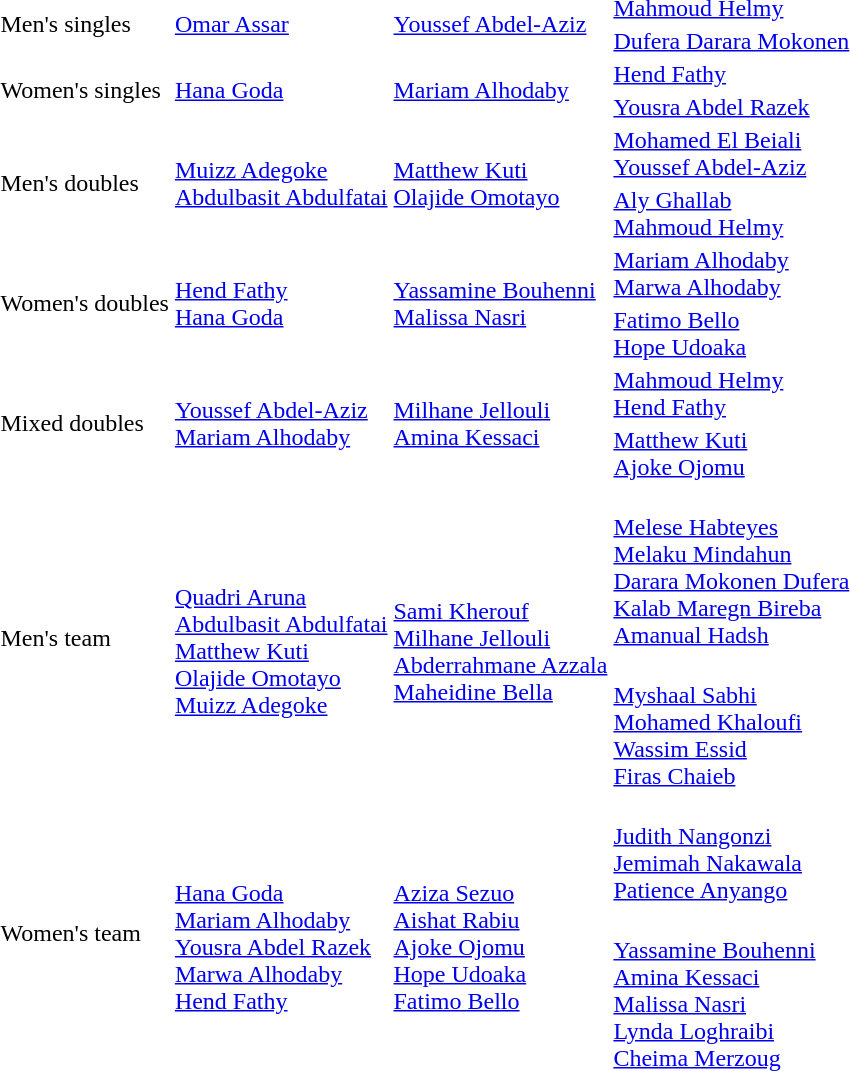<table>
<tr>
<td rowspan=2>Men's singles</td>
<td rowspan=2> <a href='#'>Omar Assar</a></td>
<td rowspan=2> <a href='#'>Youssef Abdel-Aziz</a></td>
<td> <a href='#'>Mahmoud Helmy</a></td>
</tr>
<tr>
<td> <a href='#'>Dufera Darara Mokonen</a></td>
</tr>
<tr>
<td rowspan=2>Women's singles</td>
<td rowspan=2> <a href='#'>Hana Goda</a></td>
<td rowspan=2> <a href='#'>Mariam Alhodaby</a></td>
<td> <a href='#'>Hend Fathy</a></td>
</tr>
<tr>
<td> <a href='#'>Yousra Abdel Razek</a></td>
</tr>
<tr>
<td rowspan=2>Men's doubles</td>
<td rowspan=2> <a href='#'>Muizz Adegoke</a><br> <a href='#'>Abdulbasit Abdulfatai</a></td>
<td rowspan=2> <a href='#'>Matthew Kuti</a><br> <a href='#'>Olajide Omotayo</a></td>
<td> <a href='#'>Mohamed El Beiali</a><br> <a href='#'>Youssef Abdel-Aziz</a></td>
</tr>
<tr>
<td> <a href='#'>Aly Ghallab</a><br> <a href='#'>Mahmoud Helmy</a></td>
</tr>
<tr>
<td rowspan=2>Women's doubles</td>
<td rowspan=2> <a href='#'>Hend Fathy</a><br> <a href='#'>Hana Goda</a></td>
<td rowspan=2> <a href='#'>Yassamine Bouhenni</a><br> <a href='#'>Malissa Nasri</a></td>
<td> <a href='#'>Mariam Alhodaby</a><br> <a href='#'>Marwa Alhodaby</a></td>
</tr>
<tr>
<td> <a href='#'>Fatimo Bello</a><br> <a href='#'>Hope Udoaka</a></td>
</tr>
<tr>
<td rowspan=2>Mixed doubles</td>
<td rowspan=2> <a href='#'>Youssef Abdel-Aziz</a><br> <a href='#'>Mariam Alhodaby</a></td>
<td rowspan=2> <a href='#'>Milhane Jellouli</a><br> <a href='#'>Amina Kessaci</a></td>
<td> <a href='#'>Mahmoud Helmy</a><br> <a href='#'>Hend Fathy</a></td>
</tr>
<tr>
<td> <a href='#'>Matthew Kuti</a><br> <a href='#'>Ajoke Ojomu</a></td>
</tr>
<tr>
<td rowspan=2>Men's team</td>
<td rowspan=2><br><a href='#'>Quadri Aruna</a><br><a href='#'>Abdulbasit Abdulfatai</a><br><a href='#'>Matthew Kuti</a><br><a href='#'>Olajide Omotayo</a><br><a href='#'>Muizz Adegoke</a></td>
<td rowspan=2><br><a href='#'>Sami Kherouf</a><br><a href='#'>Milhane Jellouli</a><br><a href='#'>Abderrahmane Azzala</a><br><a href='#'>Maheidine Bella</a></td>
<td><br><a href='#'>Melese Habteyes</a><br><a href='#'>Melaku Mindahun</a><br><a href='#'>Darara Mokonen Dufera</a><br><a href='#'>Kalab Maregn Bireba</a><br><a href='#'>Amanual Hadsh</a></td>
</tr>
<tr>
<td><br><a href='#'>Myshaal Sabhi</a><br><a href='#'>Mohamed Khaloufi</a><br><a href='#'>Wassim Essid</a><br><a href='#'>Firas Chaieb</a></td>
</tr>
<tr>
<td rowspan=2>Women's team</td>
<td rowspan=2><br><a href='#'>Hana Goda</a><br><a href='#'>Mariam Alhodaby</a><br><a href='#'>Yousra Abdel Razek</a><br><a href='#'>Marwa Alhodaby</a><br><a href='#'>Hend Fathy</a></td>
<td rowspan=2><br><a href='#'>Aziza Sezuo</a><br><a href='#'>Aishat Rabiu</a><br><a href='#'>Ajoke Ojomu</a><br><a href='#'>Hope Udoaka</a><br><a href='#'>Fatimo Bello</a></td>
<td><br><a href='#'>Judith Nangonzi</a><br><a href='#'>Jemimah Nakawala</a><br><a href='#'>Patience Anyango</a></td>
</tr>
<tr>
<td><br><a href='#'>Yassamine Bouhenni</a><br><a href='#'>Amina Kessaci</a><br><a href='#'>Malissa Nasri</a><br><a href='#'>Lynda Loghraibi</a><br><a href='#'>Cheima Merzoug</a></td>
</tr>
</table>
